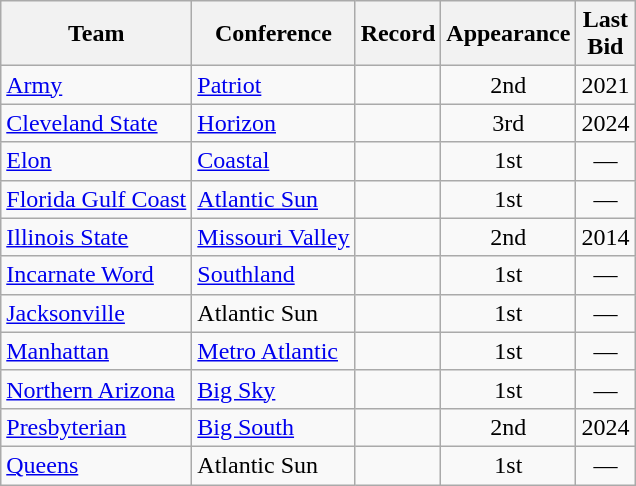<table class="wikitable sortable" style="text-align:center">
<tr>
<th>Team</th>
<th>Conference</th>
<th data-sort-type="number">Record</th>
<th>Appearance</th>
<th>Last<br>Bid</th>
</tr>
<tr>
<td align=left><a href='#'>Army</a></td>
<td align=left><a href='#'>Patriot</a></td>
<td></td>
<td>2nd</td>
<td>2021</td>
</tr>
<tr>
<td align=left><a href='#'>Cleveland State</a></td>
<td align=left><a href='#'>Horizon</a></td>
<td></td>
<td>3rd</td>
<td>2024</td>
</tr>
<tr>
<td align=left><a href='#'>Elon</a></td>
<td align=left><a href='#'>Coastal</a></td>
<td></td>
<td>1st</td>
<td>—</td>
</tr>
<tr>
<td align=left><a href='#'>Florida Gulf Coast</a></td>
<td align=left><a href='#'>Atlantic Sun</a></td>
<td></td>
<td>1st</td>
<td>—</td>
</tr>
<tr>
<td align=left><a href='#'>Illinois State</a></td>
<td align=left><a href='#'>Missouri Valley</a></td>
<td></td>
<td>2nd</td>
<td>2014</td>
</tr>
<tr>
<td align=left><a href='#'>Incarnate Word</a></td>
<td align=left><a href='#'>Southland</a></td>
<td></td>
<td>1st</td>
<td>—</td>
</tr>
<tr>
<td align=left><a href='#'>Jacksonville</a></td>
<td align=left>Atlantic Sun</td>
<td></td>
<td>1st</td>
<td>—</td>
</tr>
<tr>
<td align=left><a href='#'>Manhattan</a></td>
<td align=left><a href='#'>Metro Atlantic</a></td>
<td></td>
<td>1st</td>
<td>—</td>
</tr>
<tr>
<td align=left><a href='#'>Northern Arizona</a></td>
<td align=left><a href='#'>Big Sky</a></td>
<td></td>
<td>1st</td>
<td>—</td>
</tr>
<tr>
<td align=left><a href='#'>Presbyterian</a></td>
<td align=left><a href='#'>Big South</a></td>
<td></td>
<td>2nd</td>
<td>2024</td>
</tr>
<tr>
<td align=left><a href='#'>Queens</a></td>
<td align=left>Atlantic Sun</td>
<td></td>
<td>1st</td>
<td>—</td>
</tr>
</table>
